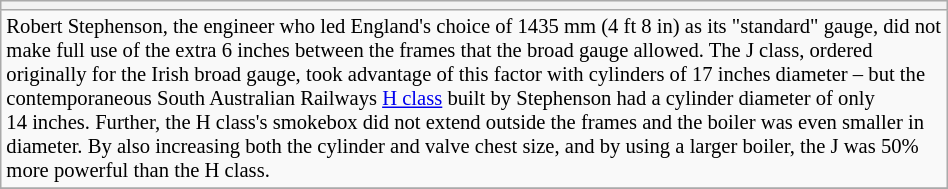<table class="wikitable floatright mw-collapsible mw-collapsed" border= "1" style= "width:50%; font-size: 86%; float:right; margin-left:2em; margin-right:2em; margin-bottom:2em">
<tr>
<th></th>
</tr>
<tr>
<td>Robert Stephenson, the engineer who led England's choice of 1435 mm (4 ft 8 in) as its "standard" gauge, did not make full use of the extra 6 inches between the frames that the broad gauge allowed. The J class, ordered originally for the Irish broad gauge, took advantage of this factor with cylinders of 17 inches diameter – but the contemporaneous South Australian Railways <a href='#'>H class</a> built by Stephenson had a cylinder diameter of only 14 inches. Further, the H class's smokebox did not extend outside the frames and the boiler was even smaller in diameter. By also increasing both the cylinder and valve chest size, and by using a larger boiler, the J was 50% more powerful than the H class.</td>
</tr>
<tr>
</tr>
</table>
